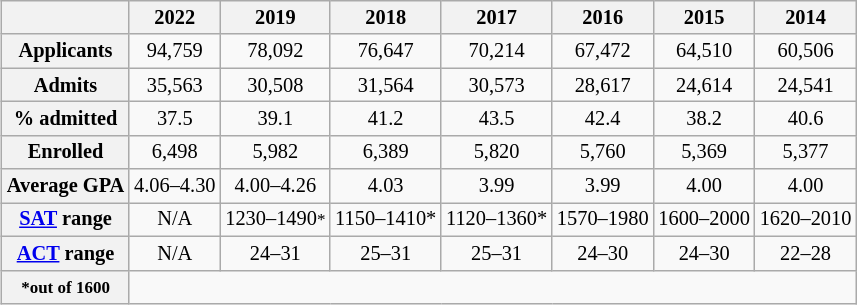<table style="float:right; font-size:85%; margin:10px" "text-align:center; margin:auto;" class="wikitable">
<tr>
<th></th>
<th>2022</th>
<th>2019</th>
<th>2018</th>
<th>2017</th>
<th>2016</th>
<th>2015</th>
<th>2014</th>
</tr>
<tr align="center">
<th>Applicants</th>
<td>94,759</td>
<td>78,092</td>
<td>76,647</td>
<td>70,214</td>
<td>67,472</td>
<td>64,510</td>
<td>60,506</td>
</tr>
<tr align="center">
<th>Admits</th>
<td>35,563</td>
<td>30,508</td>
<td>31,564</td>
<td>30,573</td>
<td>28,617</td>
<td>24,614</td>
<td>24,541</td>
</tr>
<tr align="center">
<th>% admitted</th>
<td>37.5</td>
<td>39.1</td>
<td>41.2</td>
<td>43.5</td>
<td>42.4</td>
<td>38.2</td>
<td>40.6</td>
</tr>
<tr align="center">
<th>Enrolled</th>
<td>6,498</td>
<td>5,982</td>
<td>6,389</td>
<td>5,820</td>
<td>5,760</td>
<td>5,369</td>
<td>5,377</td>
</tr>
<tr align="center">
<th>Average GPA</th>
<td>4.06–4.30</td>
<td>4.00–4.26</td>
<td>4.03</td>
<td>3.99</td>
<td>3.99</td>
<td>4.00</td>
<td>4.00</td>
</tr>
<tr align="center">
<th><a href='#'>SAT</a> range</th>
<td>N/A</td>
<td>1230–1490<small>*</small></td>
<td>1150–1410*</td>
<td>1120–1360*</td>
<td>1570–1980</td>
<td>1600–2000</td>
<td>1620–2010</td>
</tr>
<tr align="center">
<th><a href='#'>ACT</a> range</th>
<td>N/A</td>
<td>24–31</td>
<td>25–31</td>
<td>25–31</td>
<td>24–30</td>
<td>24–30</td>
<td>22–28</td>
</tr>
<tr align="center">
<th><small>*out of 1600</small></th>
</tr>
</table>
